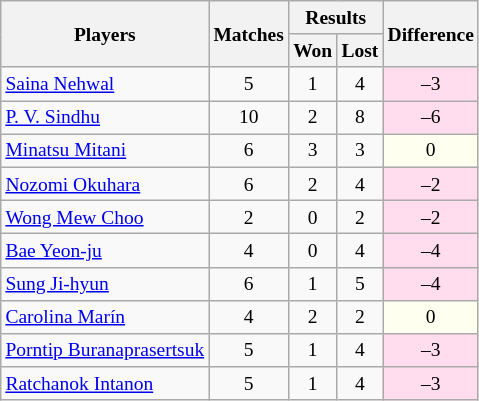<table class=wikitable style="text-align:center; font-size:small">
<tr>
<th rowspan="2">Players</th>
<th rowspan="2">Matches</th>
<th colspan="2">Results</th>
<th rowspan="2">Difference</th>
</tr>
<tr>
<th>Won</th>
<th>Lost</th>
</tr>
<tr>
<td align="left"> <a href='#'>Saina Nehwal</a></td>
<td>5</td>
<td>1</td>
<td>4</td>
<td bgcolor="#ffddee">–3</td>
</tr>
<tr>
<td align="left"> <a href='#'>P. V. Sindhu</a></td>
<td>10</td>
<td>2</td>
<td>8</td>
<td bgcolor="#ffddee">–6</td>
</tr>
<tr>
<td align="left"> <a href='#'>Minatsu Mitani</a></td>
<td>6</td>
<td>3</td>
<td>3</td>
<td bgcolor="#fffff0">0</td>
</tr>
<tr>
<td align="left"> <a href='#'>Nozomi Okuhara</a></td>
<td>6</td>
<td>2</td>
<td>4</td>
<td bgcolor="#ffddee">–2</td>
</tr>
<tr>
<td align="left"> <a href='#'>Wong Mew Choo</a></td>
<td>2</td>
<td>0</td>
<td>2</td>
<td bgcolor="#ffddee">–2</td>
</tr>
<tr>
<td align="left"> <a href='#'>Bae Yeon-ju</a></td>
<td>4</td>
<td>0</td>
<td>4</td>
<td bgcolor="#ffddee">–4</td>
</tr>
<tr>
<td align="left"> <a href='#'>Sung Ji-hyun</a></td>
<td>6</td>
<td>1</td>
<td>5</td>
<td bgcolor="#ffddee">–4</td>
</tr>
<tr>
<td align="left"> <a href='#'>Carolina Marín</a></td>
<td>4</td>
<td>2</td>
<td>2</td>
<td bgcolor="#fffff0">0</td>
</tr>
<tr>
<td align="left"> <a href='#'>Porntip Buranaprasertsuk</a></td>
<td>5</td>
<td>1</td>
<td>4</td>
<td bgcolor="#ffddee">–3</td>
</tr>
<tr>
<td align="left"> <a href='#'>Ratchanok Intanon</a></td>
<td>5</td>
<td>1</td>
<td>4</td>
<td bgcolor="#ffddee">–3</td>
</tr>
</table>
